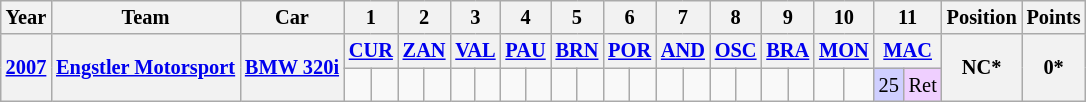<table class="wikitable" style="text-align:center; font-size:85%">
<tr>
<th>Year</th>
<th>Team</th>
<th>Car</th>
<th colspan=2>1</th>
<th colspan=2>2</th>
<th colspan=2>3</th>
<th colspan=2>4</th>
<th colspan=2>5</th>
<th colspan=2>6</th>
<th colspan=2>7</th>
<th colspan=2>8</th>
<th colspan=2>9</th>
<th colspan=2>10</th>
<th colspan=2>11</th>
<th>Position</th>
<th>Points</th>
</tr>
<tr>
<th rowspan=2><a href='#'>2007</a></th>
<th rowspan=2><a href='#'>Engstler Motorsport</a></th>
<th rowspan=2><a href='#'>BMW 320i</a></th>
<th colspan=2><a href='#'>CUR</a> </th>
<th colspan=2><a href='#'>ZAN</a> </th>
<th colspan=2><a href='#'>VAL</a> </th>
<th colspan=2><a href='#'>PAU</a> </th>
<th colspan=2><a href='#'>BRN</a> </th>
<th colspan=2><a href='#'>POR</a> </th>
<th colspan=2><a href='#'>AND</a> </th>
<th colspan=2><a href='#'>OSC</a> </th>
<th colspan=2><a href='#'>BRA</a> </th>
<th colspan=2><a href='#'>MON</a> </th>
<th colspan=2><a href='#'>MAC</a> </th>
<th rowspan=2>NC*</th>
<th rowspan=2>0*</th>
</tr>
<tr>
<td></td>
<td></td>
<td></td>
<td></td>
<td></td>
<td></td>
<td></td>
<td></td>
<td></td>
<td></td>
<td></td>
<td></td>
<td></td>
<td></td>
<td></td>
<td></td>
<td></td>
<td></td>
<td></td>
<td></td>
<td style="background:#cfcfff;">25</td>
<td style="background:#efcfff;">Ret</td>
</tr>
</table>
